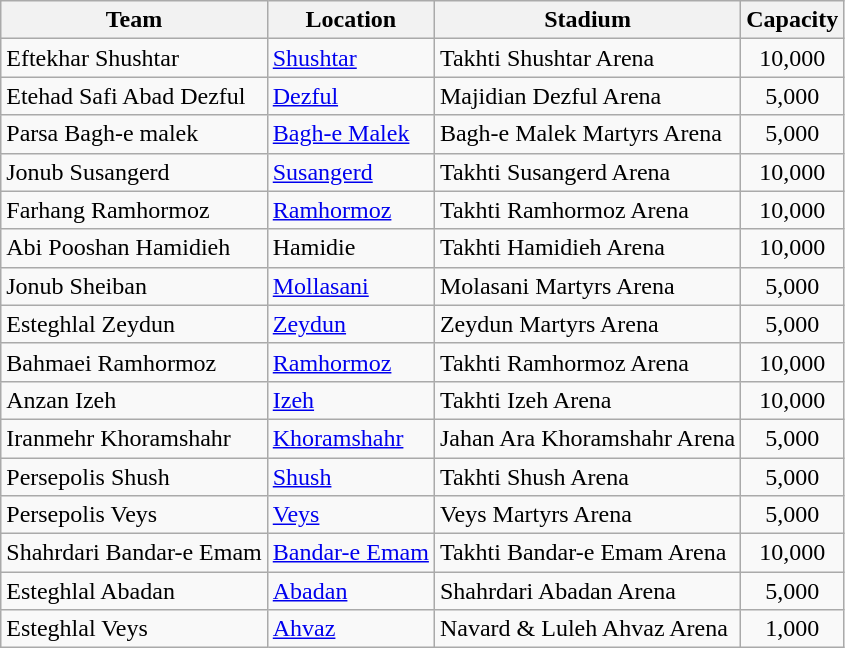<table class="wikitable sortable">
<tr>
<th>Team</th>
<th>Location</th>
<th>Stadium</th>
<th>Capacity</th>
</tr>
<tr>
<td>Eftekhar Shushtar</td>
<td><a href='#'>Shushtar</a></td>
<td>Takhti Shushtar Arena</td>
<td style="text-align:center">10,000</td>
</tr>
<tr>
<td>Etehad Safi Abad Dezful</td>
<td><a href='#'>Dezful</a></td>
<td>Majidian Dezful Arena</td>
<td style="text-align:center">5,000</td>
</tr>
<tr>
<td>Parsa Bagh-e malek</td>
<td><a href='#'>Bagh-e Malek</a></td>
<td>Bagh-e Malek Martyrs Arena</td>
<td style="text-align:center">5,000</td>
</tr>
<tr>
<td>Jonub Susangerd</td>
<td><a href='#'>Susangerd</a></td>
<td>Takhti Susangerd Arena</td>
<td style="text-align:center">10,000</td>
</tr>
<tr>
<td>Farhang Ramhormoz</td>
<td><a href='#'>Ramhormoz</a></td>
<td>Takhti Ramhormoz Arena</td>
<td style="text-align:center">10,000</td>
</tr>
<tr>
<td>Abi Pooshan Hamidieh</td>
<td>Hamidie</td>
<td>Takhti Hamidieh Arena</td>
<td style="text-align:center">10,000</td>
</tr>
<tr>
<td>Jonub Sheiban</td>
<td><a href='#'>Mollasani</a></td>
<td>Molasani Martyrs Arena</td>
<td style="text-align:center">5,000</td>
</tr>
<tr>
<td>Esteghlal Zeydun</td>
<td><a href='#'>Zeydun</a></td>
<td>Zeydun Martyrs Arena</td>
<td style="text-align:center">5,000</td>
</tr>
<tr>
<td>Bahmaei Ramhormoz</td>
<td><a href='#'>Ramhormoz</a></td>
<td>Takhti Ramhormoz Arena</td>
<td style="text-align:center">10,000</td>
</tr>
<tr>
<td>Anzan Izeh</td>
<td><a href='#'>Izeh</a></td>
<td>Takhti Izeh Arena</td>
<td style="text-align:center">10,000</td>
</tr>
<tr>
<td>Iranmehr Khoramshahr</td>
<td><a href='#'>Khoramshahr</a></td>
<td>Jahan Ara Khoramshahr Arena</td>
<td style="text-align:center">5,000</td>
</tr>
<tr>
<td>Persepolis Shush</td>
<td><a href='#'>Shush</a></td>
<td>Takhti Shush Arena</td>
<td style="text-align:center">5,000</td>
</tr>
<tr>
<td>Persepolis Veys</td>
<td><a href='#'>Veys</a></td>
<td>Veys Martyrs Arena</td>
<td style="text-align:center">5,000</td>
</tr>
<tr>
<td>Shahrdari Bandar-e Emam</td>
<td><a href='#'>Bandar-e Emam</a></td>
<td>Takhti Bandar-e Emam Arena</td>
<td style="text-align:center">10,000</td>
</tr>
<tr>
<td>Esteghlal Abadan</td>
<td><a href='#'>Abadan</a></td>
<td>Shahrdari Abadan Arena</td>
<td style="text-align:center">5,000</td>
</tr>
<tr>
<td>Esteghlal Veys</td>
<td><a href='#'>Ahvaz</a></td>
<td>Navard & Luleh Ahvaz Arena</td>
<td style="text-align:center">1,000</td>
</tr>
</table>
